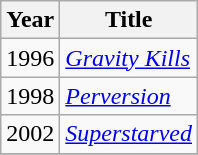<table class="wikitable">
<tr>
<th>Year</th>
<th>Title</th>
</tr>
<tr>
<td>1996</td>
<td><em><a href='#'>Gravity Kills</a></em></td>
</tr>
<tr>
<td>1998</td>
<td><em><a href='#'>Perversion</a></em></td>
</tr>
<tr>
<td>2002</td>
<td><em><a href='#'>Superstarved</a></em></td>
</tr>
<tr>
</tr>
</table>
